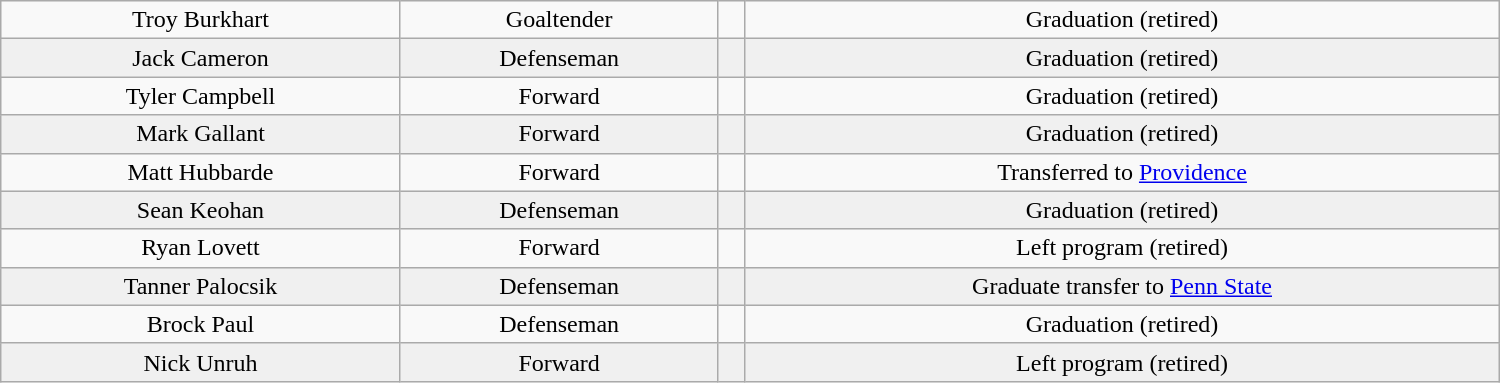<table class="wikitable" width=1000>
<tr align="center" bgcolor="">
<td>Troy Burkhart</td>
<td>Goaltender</td>
<td></td>
<td>Graduation (retired)</td>
</tr>
<tr align="center" bgcolor="f0f0f0">
<td>Jack Cameron</td>
<td>Defenseman</td>
<td></td>
<td>Graduation (retired)</td>
</tr>
<tr align="center" bgcolor="">
<td>Tyler Campbell</td>
<td>Forward</td>
<td></td>
<td>Graduation (retired)</td>
</tr>
<tr align="center" bgcolor="f0f0f0">
<td>Mark Gallant</td>
<td>Forward</td>
<td></td>
<td>Graduation (retired)</td>
</tr>
<tr align="center" bgcolor="">
<td>Matt Hubbarde</td>
<td>Forward</td>
<td></td>
<td>Transferred to <a href='#'>Providence</a></td>
</tr>
<tr align="center" bgcolor="f0f0f0">
<td>Sean Keohan</td>
<td>Defenseman</td>
<td></td>
<td>Graduation (retired)</td>
</tr>
<tr align="center" bgcolor="">
<td>Ryan Lovett</td>
<td>Forward</td>
<td></td>
<td>Left program (retired)</td>
</tr>
<tr align="center" bgcolor="f0f0f0">
<td>Tanner Palocsik</td>
<td>Defenseman</td>
<td></td>
<td>Graduate transfer to <a href='#'>Penn State</a></td>
</tr>
<tr align="center" bgcolor="">
<td>Brock Paul</td>
<td>Defenseman</td>
<td></td>
<td>Graduation (retired)</td>
</tr>
<tr align="center" bgcolor="f0f0f0">
<td>Nick Unruh</td>
<td>Forward</td>
<td></td>
<td>Left program (retired)</td>
</tr>
</table>
